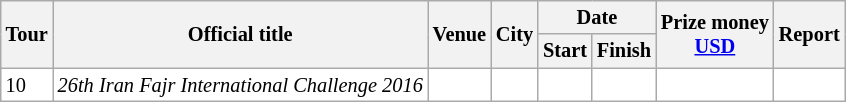<table class=wikitable style="font-size:85%">
<tr>
<th rowspan=2>Tour</th>
<th rowspan=2>Official title</th>
<th rowspan=2>Venue</th>
<th rowspan=2>City</th>
<th colspan=2>Date</th>
<th rowspan=2>Prize money <br><a href='#'>USD</a></th>
<th rowspan=2>Report</th>
</tr>
<tr>
<th>Start</th>
<th>Finish</th>
</tr>
<tr bgcolor=white>
<td>10</td>
<td> <em>26th Iran Fajr International Challenge 2016</em></td>
<td></td>
<td></td>
<td></td>
<td></td>
<td></td>
<td></td>
</tr>
</table>
